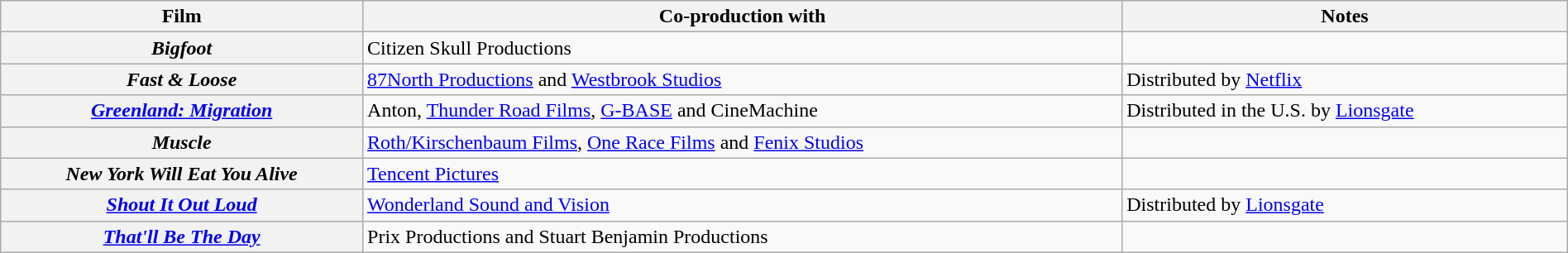<table class="wikitable sortable" style="width:100%;">
<tr>
<th>Film</th>
<th>Co-production with</th>
<th>Notes</th>
</tr>
<tr>
<th scope="row"><em>Bigfoot</em></th>
<td>Citizen Skull Productions</td>
<td></td>
</tr>
<tr>
<th scope="row"><em>Fast & Loose</em></th>
<td><a href='#'>87North Productions</a> and <a href='#'>Westbrook Studios</a></td>
<td>Distributed by <a href='#'>Netflix</a></td>
</tr>
<tr>
<th scope="row"><em><a href='#'>Greenland: Migration</a></em></th>
<td>Anton, <a href='#'>Thunder Road Films</a>, <a href='#'>G-BASE</a> and CineMachine</td>
<td>Distributed in the U.S. by <a href='#'>Lionsgate</a></td>
</tr>
<tr>
<th scope="row"><em>Muscle</em></th>
<td><a href='#'>Roth/Kirschenbaum Films</a>, <a href='#'>One Race Films</a> and <a href='#'>Fenix Studios</a></td>
<td></td>
</tr>
<tr>
<th scope="row"><em>New York Will Eat You Alive</em></th>
<td><a href='#'>Tencent Pictures</a></td>
<td></td>
</tr>
<tr>
<th scope="row"><em><a href='#'>Shout It Out Loud</a></em></th>
<td><a href='#'>Wonderland Sound and Vision</a></td>
<td>Distributed by <a href='#'>Lionsgate</a></td>
</tr>
<tr>
<th scope="row"><em><a href='#'>That'll Be The Day</a></em></th>
<td>Prix Productions and Stuart Benjamin Productions</td>
<td></td>
</tr>
</table>
